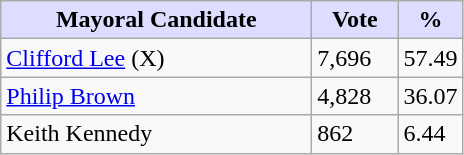<table class="wikitable">
<tr>
<th style="background:#ddf; width:200px;">Mayoral Candidate </th>
<th style="background:#ddf; width:50px;">Vote</th>
<th style="background:#ddf; width:30px;">%</th>
</tr>
<tr>
<td><a href='#'>Clifford Lee</a> (X)</td>
<td>7,696</td>
<td>57.49</td>
</tr>
<tr>
<td><a href='#'>Philip Brown</a></td>
<td>4,828</td>
<td>36.07</td>
</tr>
<tr>
<td>Keith Kennedy</td>
<td>862</td>
<td>6.44</td>
</tr>
</table>
